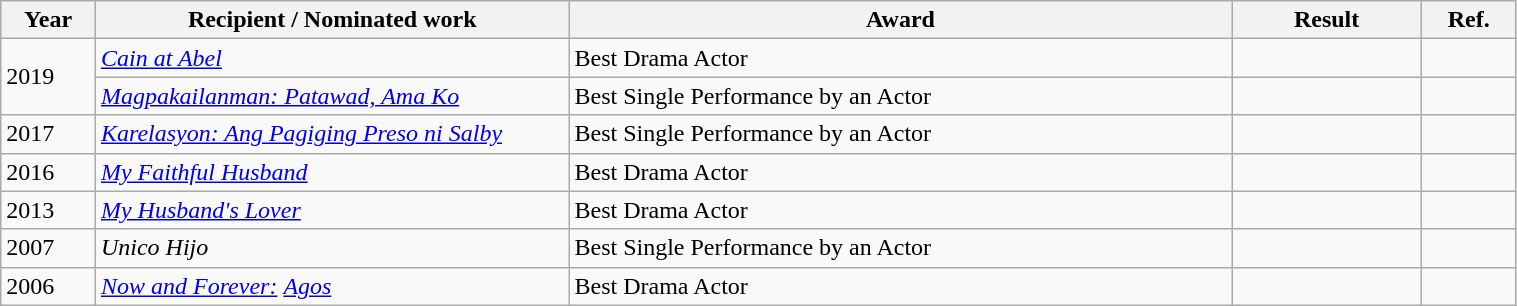<table class="wikitable" style="width:80%">
<tr>
<th scope="col" width="5%" style="white-space: nowrap;">Year</th>
<th scope="col" width="25%" style="white-space: nowrap;">Recipient / Nominated work</th>
<th scope="col" width="35%" style="white-space: nowrap;">Award</th>
<th scope="col" width="10%" style="white-space: nowrap;">Result</th>
<th scope="col" width="5%" style="white-space: nowrap;">Ref.</th>
</tr>
<tr>
<td rowspan=2>2019</td>
<td><em><a href='#'>Cain at Abel</a></em></td>
<td>Best Drama Actor</td>
<td></td>
<td></td>
</tr>
<tr>
<td><em><a href='#'>Magpakailanman: Patawad, Ama Ko</a></em></td>
<td>Best Single Performance by an Actor</td>
<td></td>
<td></td>
</tr>
<tr>
<td>2017</td>
<td><em><a href='#'>Karelasyon: Ang Pagiging Preso ni Salby</a></em></td>
<td>Best Single Performance by an Actor</td>
<td></td>
<td></td>
</tr>
<tr>
<td>2016</td>
<td><em><a href='#'>My Faithful Husband</a></em></td>
<td>Best Drama Actor</td>
<td></td>
<td></td>
</tr>
<tr>
<td>2013</td>
<td><em><a href='#'>My Husband's Lover</a></em></td>
<td>Best Drama Actor</td>
<td></td>
<td style="text-align:center;"></td>
</tr>
<tr>
<td>2007</td>
<td><em>Unico Hijo</em></td>
<td>Best Single Performance by an Actor</td>
<td></td>
<td style="text-align:center;"></td>
</tr>
<tr>
<td>2006</td>
<td><em><a href='#'>Now and Forever:</a></em> <em><a href='#'>Agos</a></em></td>
<td>Best Drama Actor</td>
<td></td>
<td style="text-align:center;"></td>
</tr>
</table>
